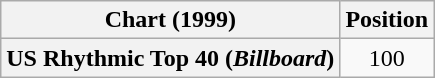<table class="wikitable plainrowheaders" style="text-align:center">
<tr>
<th>Chart (1999)</th>
<th>Position</th>
</tr>
<tr>
<th scope="row">US Rhythmic Top 40 (<em>Billboard</em>)</th>
<td>100</td>
</tr>
</table>
